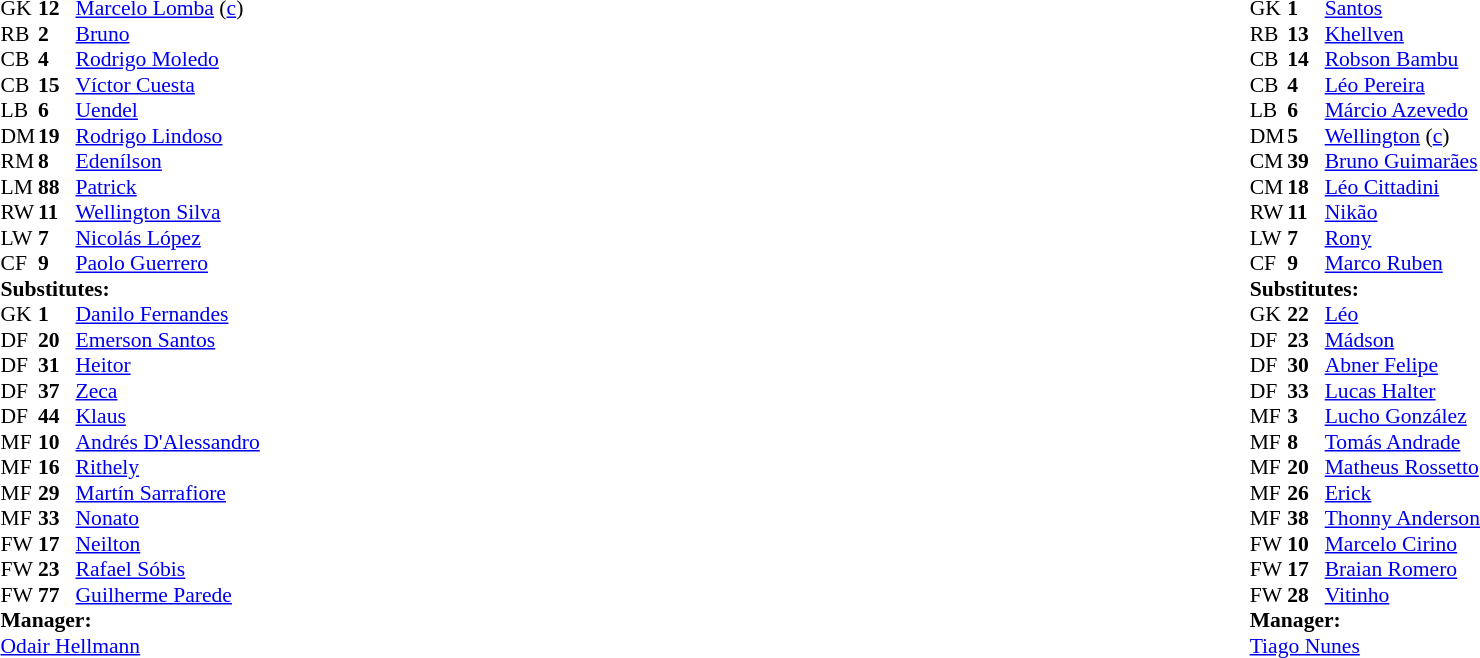<table width="100%">
<tr>
<td valign="top" width="40%"><br><table style="font-size:90%;" cellspacing="0" cellpadding="0">
<tr>
<th width="25"></th>
<th width="25"></th>
</tr>
<tr>
<td>GK</td>
<td><strong>12</strong></td>
<td> <a href='#'>Marcelo Lomba</a> (<a href='#'>c</a>)</td>
</tr>
<tr>
<td>RB</td>
<td><strong>2</strong></td>
<td> <a href='#'>Bruno</a></td>
<td></td>
<td></td>
</tr>
<tr>
<td>CB</td>
<td><strong>4</strong></td>
<td> <a href='#'>Rodrigo Moledo</a></td>
<td></td>
</tr>
<tr>
<td>CB</td>
<td><strong>15</strong></td>
<td> <a href='#'>Víctor Cuesta</a></td>
</tr>
<tr>
<td>LB</td>
<td><strong>6</strong></td>
<td> <a href='#'>Uendel</a></td>
</tr>
<tr>
<td>DM</td>
<td><strong>19</strong></td>
<td> <a href='#'>Rodrigo Lindoso</a></td>
</tr>
<tr>
<td>RM</td>
<td><strong>8</strong></td>
<td> <a href='#'>Edenílson</a></td>
</tr>
<tr>
<td>LM</td>
<td><strong>88</strong></td>
<td> <a href='#'>Patrick</a></td>
<td></td>
<td></td>
</tr>
<tr>
<td>RW</td>
<td><strong>11</strong></td>
<td> <a href='#'>Wellington Silva</a></td>
<td></td>
<td></td>
</tr>
<tr>
<td>LW</td>
<td><strong>7</strong></td>
<td> <a href='#'>Nicolás López</a></td>
<td></td>
</tr>
<tr>
<td>CF</td>
<td><strong>9</strong></td>
<td> <a href='#'>Paolo Guerrero</a></td>
</tr>
<tr>
<td colspan=3><strong>Substitutes:</strong></td>
</tr>
<tr>
<td>GK</td>
<td><strong>1</strong></td>
<td> <a href='#'>Danilo Fernandes</a></td>
</tr>
<tr>
<td>DF</td>
<td><strong>20</strong></td>
<td> <a href='#'>Emerson Santos</a></td>
</tr>
<tr>
<td>DF</td>
<td><strong>31</strong></td>
<td> <a href='#'>Heitor</a></td>
</tr>
<tr>
<td>DF</td>
<td><strong>37</strong></td>
<td> <a href='#'>Zeca</a></td>
</tr>
<tr>
<td>DF</td>
<td><strong>44</strong></td>
<td> <a href='#'>Klaus</a></td>
</tr>
<tr>
<td>MF</td>
<td><strong>10</strong></td>
<td> <a href='#'>Andrés D'Alessandro</a></td>
</tr>
<tr>
<td>MF</td>
<td><strong>16</strong></td>
<td> <a href='#'>Rithely</a></td>
</tr>
<tr>
<td>MF</td>
<td><strong>29</strong></td>
<td> <a href='#'>Martín Sarrafiore</a></td>
</tr>
<tr>
<td>MF</td>
<td><strong>33</strong></td>
<td> <a href='#'>Nonato</a></td>
<td></td>
<td></td>
</tr>
<tr>
<td>FW</td>
<td><strong>17</strong></td>
<td> <a href='#'>Neilton</a></td>
</tr>
<tr>
<td>FW</td>
<td><strong>23</strong></td>
<td> <a href='#'>Rafael Sóbis</a></td>
<td></td>
<td></td>
</tr>
<tr>
<td>FW</td>
<td><strong>77</strong></td>
<td> <a href='#'>Guilherme Parede</a></td>
<td></td>
<td></td>
</tr>
<tr>
<td colspan=3><strong>Manager:</strong></td>
</tr>
<tr>
<td colspan=4> <a href='#'>Odair Hellmann</a></td>
</tr>
</table>
</td>
<td valign="top" width="50%"><br><table style="font-size:90%;" cellspacing="0" cellpadding="0" align="center">
<tr>
<th width=25></th>
<th width=25></th>
</tr>
<tr>
<td>GK</td>
<td><strong>1</strong></td>
<td> <a href='#'>Santos</a></td>
</tr>
<tr>
<td>RB</td>
<td><strong>13</strong></td>
<td> <a href='#'>Khellven</a></td>
<td></td>
<td></td>
</tr>
<tr>
<td>CB</td>
<td><strong>14</strong></td>
<td> <a href='#'>Robson Bambu</a></td>
</tr>
<tr>
<td>CB</td>
<td><strong>4</strong></td>
<td> <a href='#'>Léo Pereira</a></td>
</tr>
<tr>
<td>LB</td>
<td><strong>6</strong></td>
<td> <a href='#'>Márcio Azevedo</a></td>
</tr>
<tr>
<td>DM</td>
<td><strong>5</strong></td>
<td> <a href='#'>Wellington</a> (<a href='#'>c</a>)</td>
<td></td>
</tr>
<tr>
<td>CM</td>
<td><strong>39</strong></td>
<td> <a href='#'>Bruno Guimarães</a></td>
</tr>
<tr>
<td>CM</td>
<td><strong>18</strong></td>
<td> <a href='#'>Léo Cittadini</a></td>
<td></td>
<td></td>
</tr>
<tr>
<td>RW</td>
<td><strong>11</strong></td>
<td> <a href='#'>Nikão</a></td>
</tr>
<tr>
<td>LW</td>
<td><strong>7</strong></td>
<td> <a href='#'>Rony</a></td>
</tr>
<tr>
<td>CF</td>
<td><strong>9</strong></td>
<td> <a href='#'>Marco Ruben</a></td>
<td></td>
<td></td>
</tr>
<tr>
<td colspan=3><strong>Substitutes:</strong></td>
</tr>
<tr>
<td>GK</td>
<td><strong>22</strong></td>
<td> <a href='#'>Léo</a></td>
</tr>
<tr>
<td>DF</td>
<td><strong>23</strong></td>
<td> <a href='#'>Mádson</a></td>
<td></td>
<td></td>
</tr>
<tr>
<td>DF</td>
<td><strong>30</strong></td>
<td> <a href='#'>Abner Felipe</a></td>
</tr>
<tr>
<td>DF</td>
<td><strong>33</strong></td>
<td> <a href='#'>Lucas Halter</a></td>
</tr>
<tr>
<td>MF</td>
<td><strong>3</strong></td>
<td> <a href='#'>Lucho González</a></td>
<td></td>
<td></td>
</tr>
<tr>
<td>MF</td>
<td><strong>8</strong></td>
<td> <a href='#'>Tomás Andrade</a></td>
</tr>
<tr>
<td>MF</td>
<td><strong>20</strong></td>
<td> <a href='#'>Matheus Rossetto</a></td>
</tr>
<tr>
<td>MF</td>
<td><strong>26</strong></td>
<td> <a href='#'>Erick</a></td>
</tr>
<tr>
<td>MF</td>
<td><strong>38</strong></td>
<td> <a href='#'>Thonny Anderson</a></td>
</tr>
<tr>
<td>FW</td>
<td><strong>10</strong></td>
<td> <a href='#'>Marcelo Cirino</a></td>
<td></td>
<td></td>
</tr>
<tr>
<td>FW</td>
<td><strong>17</strong></td>
<td> <a href='#'>Braian Romero</a></td>
</tr>
<tr>
<td>FW</td>
<td><strong>28</strong></td>
<td> <a href='#'>Vitinho</a></td>
</tr>
<tr>
<td colspan=3><strong>Manager:</strong></td>
</tr>
<tr>
<td colspan=4> <a href='#'>Tiago Nunes</a></td>
</tr>
</table>
</td>
</tr>
</table>
